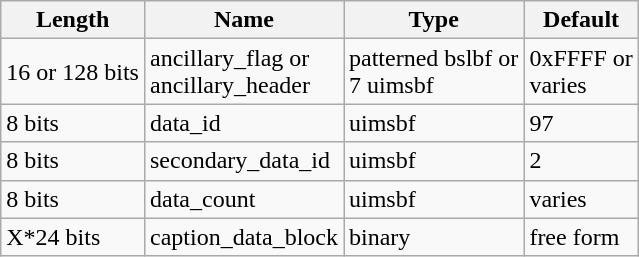<table class="wikitable">
<tr>
<th>Length</th>
<th>Name</th>
<th>Type</th>
<th>Default</th>
</tr>
<tr>
<td>16 or 128 bits</td>
<td>ancillary_flag or<br>ancillary_header</td>
<td>patterned bslbf or<br>7 uimsbf</td>
<td>0xFFFF or<br>varies</td>
</tr>
<tr>
<td>8 bits</td>
<td>data_id</td>
<td>uimsbf</td>
<td>97</td>
</tr>
<tr>
<td>8 bits</td>
<td>secondary_data_id</td>
<td>uimsbf</td>
<td>2</td>
</tr>
<tr>
<td>8 bits</td>
<td>data_count</td>
<td>uimsbf</td>
<td>varies</td>
</tr>
<tr>
<td>X*24 bits</td>
<td>caption_data_block</td>
<td>binary</td>
<td>free form</td>
</tr>
</table>
